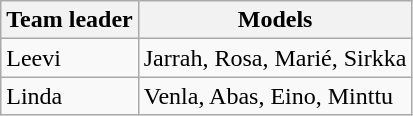<table class="wikitable">
<tr>
<th>Team leader</th>
<th>Models</th>
</tr>
<tr>
<td>Leevi</td>
<td>Jarrah, Rosa, Marié, Sirkka</td>
</tr>
<tr>
<td>Linda</td>
<td>Venla, Abas, Eino, Minttu</td>
</tr>
</table>
